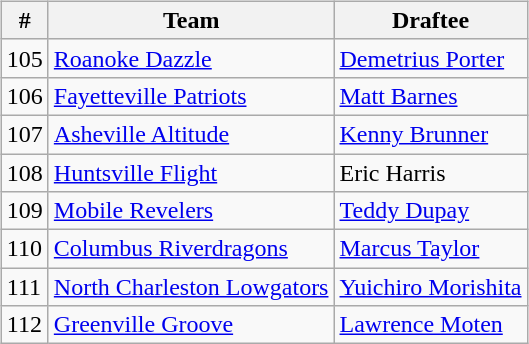<table>
<tr>
<td><br><table class="wikitable sortable" border="1">
<tr>
<th>#</th>
<th>Team</th>
<th>Draftee</th>
</tr>
<tr>
<td>105</td>
<td><a href='#'>Roanoke Dazzle</a></td>
<td><a href='#'>Demetrius Porter</a></td>
</tr>
<tr>
<td>106</td>
<td><a href='#'>Fayetteville Patriots</a></td>
<td><a href='#'>Matt Barnes</a></td>
</tr>
<tr>
<td>107</td>
<td><a href='#'>Asheville Altitude</a></td>
<td><a href='#'>Kenny Brunner</a></td>
</tr>
<tr>
<td>108</td>
<td><a href='#'>Huntsville Flight</a></td>
<td>Eric Harris</td>
</tr>
<tr>
<td>109</td>
<td><a href='#'>Mobile Revelers</a></td>
<td><a href='#'>Teddy Dupay</a></td>
</tr>
<tr>
<td>110</td>
<td><a href='#'>Columbus Riverdragons</a></td>
<td><a href='#'>Marcus Taylor</a></td>
</tr>
<tr>
<td>111</td>
<td><a href='#'>North Charleston Lowgators</a></td>
<td><a href='#'>Yuichiro Morishita</a></td>
</tr>
<tr>
<td>112</td>
<td><a href='#'>Greenville Groove</a></td>
<td><a href='#'>Lawrence Moten</a></td>
</tr>
</table>
</td>
</tr>
</table>
